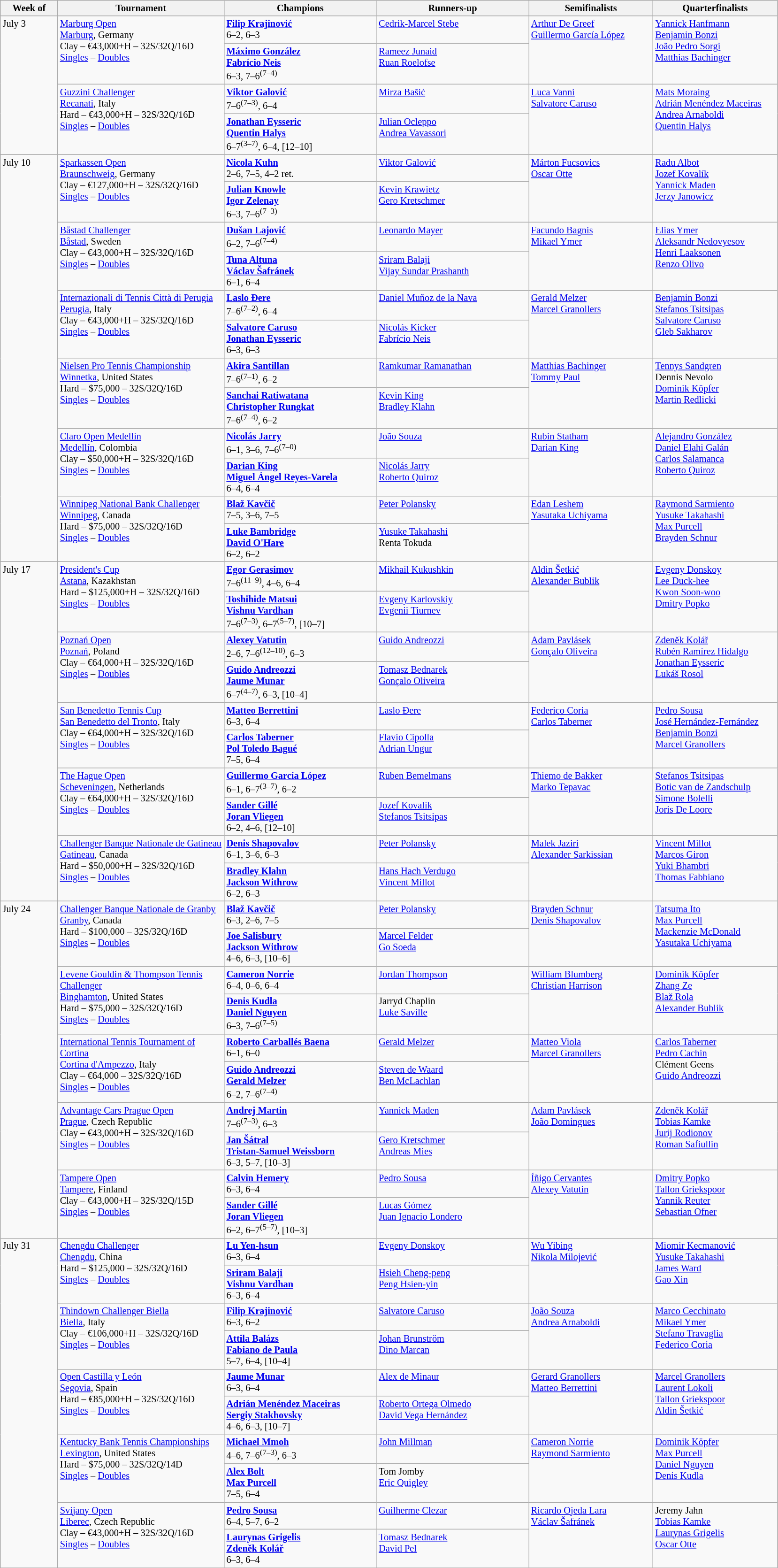<table class="wikitable" style="font-size:85%;">
<tr>
<th width="75">Week of</th>
<th width="230">Tournament</th>
<th width="210">Champions</th>
<th width="210">Runners-up</th>
<th width="170">Semifinalists</th>
<th width="170">Quarterfinalists</th>
</tr>
<tr valign=top>
<td rowspan=4>July 3</td>
<td rowspan=2><a href='#'>Marburg Open</a><br><a href='#'>Marburg</a>, Germany <br> Clay – €43,000+H – 32S/32Q/16D<br><a href='#'>Singles</a> – <a href='#'>Doubles</a></td>
<td> <strong><a href='#'>Filip Krajinović</a></strong><br>6–2, 6–3</td>
<td> <a href='#'>Cedrik-Marcel Stebe</a></td>
<td rowspan=2> <a href='#'>Arthur De Greef</a> <br>  <a href='#'>Guillermo García López</a></td>
<td rowspan=2> <a href='#'>Yannick Hanfmann</a> <br> <a href='#'>Benjamin Bonzi</a> <br> <a href='#'>João Pedro Sorgi</a> <br>  <a href='#'>Matthias Bachinger</a></td>
</tr>
<tr valign=top>
<td> <strong><a href='#'>Máximo González</a></strong><br> <strong><a href='#'>Fabrício Neis</a></strong><br>6–3, 7–6<sup>(7–4)</sup></td>
<td> <a href='#'>Rameez Junaid</a><br> <a href='#'>Ruan Roelofse</a></td>
</tr>
<tr valign=top>
<td rowspan=2><a href='#'>Guzzini Challenger</a><br><a href='#'>Recanati</a>, Italy <br> Hard – €43,000+H – 32S/32Q/16D<br><a href='#'>Singles</a> – <a href='#'>Doubles</a></td>
<td> <strong><a href='#'>Viktor Galović</a></strong><br>7–6<sup>(7–3)</sup>, 6–4</td>
<td> <a href='#'>Mirza Bašić</a></td>
<td rowspan=2> <a href='#'>Luca Vanni</a> <br>  <a href='#'>Salvatore Caruso</a></td>
<td rowspan=2> <a href='#'>Mats Moraing</a> <br> <a href='#'>Adrián Menéndez Maceiras</a> <br> <a href='#'>Andrea Arnaboldi</a> <br>  <a href='#'>Quentin Halys</a></td>
</tr>
<tr valign=top>
<td> <strong><a href='#'>Jonathan Eysseric</a></strong><br> <strong><a href='#'>Quentin Halys</a></strong><br>6–7<sup>(3–7)</sup>, 6–4, [12–10]</td>
<td> <a href='#'>Julian Ocleppo</a><br> <a href='#'>Andrea Vavassori</a></td>
</tr>
<tr valign=top>
<td rowspan=12>July 10</td>
<td rowspan=2><a href='#'>Sparkassen Open</a><br><a href='#'>Braunschweig</a>, Germany <br> Clay – €127,000+H – 32S/32Q/16D<br><a href='#'>Singles</a> – <a href='#'>Doubles</a></td>
<td> <strong><a href='#'>Nicola Kuhn</a></strong><br>2–6, 7–5, 4–2 ret.</td>
<td> <a href='#'>Viktor Galović</a></td>
<td rowspan=2> <a href='#'>Márton Fucsovics</a> <br>  <a href='#'>Oscar Otte</a></td>
<td rowspan=2> <a href='#'>Radu Albot</a> <br> <a href='#'>Jozef Kovalík</a> <br> <a href='#'>Yannick Maden</a> <br>  <a href='#'>Jerzy Janowicz</a></td>
</tr>
<tr valign=top>
<td> <strong><a href='#'>Julian Knowle</a></strong><br> <strong><a href='#'>Igor Zelenay</a></strong><br>6–3, 7–6<sup>(7–3)</sup></td>
<td> <a href='#'>Kevin Krawietz</a><br> <a href='#'>Gero Kretschmer</a></td>
</tr>
<tr valign=top>
<td rowspan=2><a href='#'>Båstad Challenger</a><br><a href='#'>Båstad</a>, Sweden <br> Clay – €43,000+H – 32S/32Q/16D<br><a href='#'>Singles</a> – <a href='#'>Doubles</a></td>
<td> <strong><a href='#'>Dušan Lajović</a></strong><br>6–2, 7–6<sup>(7–4)</sup></td>
<td> <a href='#'>Leonardo Mayer</a></td>
<td rowspan=2> <a href='#'>Facundo Bagnis</a> <br>  <a href='#'>Mikael Ymer</a></td>
<td rowspan=2> <a href='#'>Elias Ymer</a> <br> <a href='#'>Aleksandr Nedovyesov</a> <br> <a href='#'>Henri Laaksonen</a> <br>  <a href='#'>Renzo Olivo</a></td>
</tr>
<tr valign=top>
<td> <strong><a href='#'>Tuna Altuna</a></strong><br> <strong><a href='#'>Václav Šafránek</a></strong><br>6–1, 6–4</td>
<td> <a href='#'>Sriram Balaji</a><br> <a href='#'>Vijay Sundar Prashanth</a></td>
</tr>
<tr valign=top>
<td rowspan=2><a href='#'>Internazionali di Tennis Città di Perugia</a><br><a href='#'>Perugia</a>, Italy <br> Clay – €43,000+H – 32S/32Q/16D<br><a href='#'>Singles</a> – <a href='#'>Doubles</a></td>
<td> <strong><a href='#'>Laslo Đere</a></strong><br>7–6<sup>(7–2)</sup>, 6–4</td>
<td> <a href='#'>Daniel Muñoz de la Nava</a></td>
<td rowspan=2> <a href='#'>Gerald Melzer</a> <br>  <a href='#'>Marcel Granollers</a></td>
<td rowspan=2> <a href='#'>Benjamin Bonzi</a> <br> <a href='#'>Stefanos Tsitsipas</a> <br> <a href='#'>Salvatore Caruso</a> <br>  <a href='#'>Gleb Sakharov</a></td>
</tr>
<tr valign=top>
<td> <strong><a href='#'>Salvatore Caruso</a></strong><br> <strong><a href='#'>Jonathan Eysseric</a></strong><br>6–3, 6–3</td>
<td> <a href='#'>Nicolás Kicker</a><br> <a href='#'>Fabrício Neis</a></td>
</tr>
<tr valign=top>
<td rowspan=2><a href='#'>Nielsen Pro Tennis Championship</a><br><a href='#'>Winnetka</a>, United States <br> Hard – $75,000 – 32S/32Q/16D<br><a href='#'>Singles</a> – <a href='#'>Doubles</a></td>
<td> <strong><a href='#'>Akira Santillan</a></strong><br>7–6<sup>(7–1)</sup>, 6–2</td>
<td> <a href='#'>Ramkumar Ramanathan</a></td>
<td rowspan=2> <a href='#'>Matthias Bachinger</a> <br>  <a href='#'>Tommy Paul</a></td>
<td rowspan=2> <a href='#'>Tennys Sandgren</a> <br> Dennis Nevolo <br> <a href='#'>Dominik Köpfer</a> <br>  <a href='#'>Martin Redlicki</a></td>
</tr>
<tr valign=top>
<td> <strong><a href='#'>Sanchai Ratiwatana</a></strong><br> <strong><a href='#'>Christopher Rungkat</a></strong><br>7–6<sup>(7–4)</sup>, 6–2</td>
<td> <a href='#'>Kevin King</a><br> <a href='#'>Bradley Klahn</a></td>
</tr>
<tr valign=top>
<td rowspan=2><a href='#'>Claro Open Medellín</a><br><a href='#'>Medellín</a>, Colombia <br> Clay – $50,000+H – 32S/32Q/16D<br><a href='#'>Singles</a> – <a href='#'>Doubles</a></td>
<td> <strong><a href='#'>Nicolás Jarry</a></strong><br>6–1, 3–6, 7–6<sup>(7–0)</sup></td>
<td> <a href='#'>João Souza</a></td>
<td rowspan=2> <a href='#'>Rubin Statham</a> <br>  <a href='#'>Darian King</a></td>
<td rowspan=2> <a href='#'>Alejandro González</a> <br> <a href='#'>Daniel Elahi Galán</a> <br> <a href='#'>Carlos Salamanca</a> <br>  <a href='#'>Roberto Quiroz</a></td>
</tr>
<tr valign=top>
<td> <strong><a href='#'>Darian King</a></strong><br> <strong><a href='#'>Miguel Ángel Reyes-Varela</a></strong><br>6–4, 6–4</td>
<td> <a href='#'>Nicolás Jarry</a><br> <a href='#'>Roberto Quiroz</a></td>
</tr>
<tr valign=top>
<td rowspan=2><a href='#'>Winnipeg National Bank Challenger</a><br><a href='#'>Winnipeg</a>, Canada <br> Hard – $75,000 – 32S/32Q/16D<br><a href='#'>Singles</a> – <a href='#'>Doubles</a></td>
<td> <strong><a href='#'>Blaž Kavčič</a></strong><br>7–5, 3–6, 7–5</td>
<td> <a href='#'>Peter Polansky</a></td>
<td rowspan=2> <a href='#'>Edan Leshem</a> <br>  <a href='#'>Yasutaka Uchiyama</a></td>
<td rowspan=2> <a href='#'>Raymond Sarmiento</a> <br> <a href='#'>Yusuke Takahashi</a> <br> <a href='#'>Max Purcell</a> <br>  <a href='#'>Brayden Schnur</a></td>
</tr>
<tr valign=top>
<td> <strong><a href='#'>Luke Bambridge</a></strong><br> <strong><a href='#'>David O'Hare</a></strong><br>6–2, 6–2</td>
<td> <a href='#'>Yusuke Takahashi</a><br> Renta Tokuda</td>
</tr>
<tr valign=top>
<td rowspan=10>July 17</td>
<td rowspan=2><a href='#'>President's Cup</a><br><a href='#'>Astana</a>, Kazakhstan <br> Hard – $125,000+H – 32S/32Q/16D<br><a href='#'>Singles</a> – <a href='#'>Doubles</a></td>
<td> <strong><a href='#'>Egor Gerasimov</a></strong><br>7–6<sup>(11–9)</sup>, 4–6, 6–4</td>
<td> <a href='#'>Mikhail Kukushkin</a></td>
<td rowspan=2> <a href='#'>Aldin Šetkić</a> <br>  <a href='#'>Alexander Bublik</a></td>
<td rowspan=2> <a href='#'>Evgeny Donskoy</a> <br> <a href='#'>Lee Duck-hee</a> <br> <a href='#'>Kwon Soon-woo</a> <br>  <a href='#'>Dmitry Popko</a></td>
</tr>
<tr valign=top>
<td> <strong><a href='#'>Toshihide Matsui</a></strong><br> <strong><a href='#'>Vishnu Vardhan</a></strong><br>7–6<sup>(7–3)</sup>, 6–7<sup>(5–7)</sup>, [10–7]</td>
<td> <a href='#'>Evgeny Karlovskiy</a><br> <a href='#'>Evgenii Tiurnev</a></td>
</tr>
<tr valign=top>
<td rowspan=2><a href='#'>Poznań Open</a><br><a href='#'>Poznań</a>, Poland <br> Clay – €64,000+H – 32S/32Q/16D<br><a href='#'>Singles</a> – <a href='#'>Doubles</a></td>
<td> <strong><a href='#'>Alexey Vatutin</a></strong><br>2–6, 7–6<sup>(12–10)</sup>, 6–3</td>
<td> <a href='#'>Guido Andreozzi</a></td>
<td rowspan=2> <a href='#'>Adam Pavlásek</a> <br>  <a href='#'>Gonçalo Oliveira</a></td>
<td rowspan=2> <a href='#'>Zdeněk Kolář</a> <br> <a href='#'>Rubén Ramírez Hidalgo</a> <br> <a href='#'>Jonathan Eysseric</a> <br>  <a href='#'>Lukáš Rosol</a></td>
</tr>
<tr valign=top>
<td> <strong><a href='#'>Guido Andreozzi</a></strong><br> <strong><a href='#'>Jaume Munar</a></strong><br>6–7<sup>(4–7)</sup>, 6–3, [10–4]</td>
<td> <a href='#'>Tomasz Bednarek</a><br> <a href='#'>Gonçalo Oliveira</a></td>
</tr>
<tr valign=top>
<td rowspan=2><a href='#'>San Benedetto Tennis Cup</a><br><a href='#'>San Benedetto del Tronto</a>, Italy <br> Clay – €64,000+H – 32S/32Q/16D<br><a href='#'>Singles</a> – <a href='#'>Doubles</a></td>
<td> <strong><a href='#'>Matteo Berrettini</a></strong><br>6–3, 6–4</td>
<td> <a href='#'>Laslo Đere</a></td>
<td rowspan=2> <a href='#'>Federico Coria</a> <br>  <a href='#'>Carlos Taberner</a></td>
<td rowspan=2> <a href='#'>Pedro Sousa</a> <br> <a href='#'>José Hernández-Fernández</a> <br> <a href='#'>Benjamin Bonzi</a> <br>  <a href='#'>Marcel Granollers</a></td>
</tr>
<tr valign=top>
<td> <strong><a href='#'>Carlos Taberner</a></strong><br> <strong><a href='#'>Pol Toledo Bagué</a></strong><br>7–5, 6–4</td>
<td> <a href='#'>Flavio Cipolla</a><br> <a href='#'>Adrian Ungur</a></td>
</tr>
<tr valign=top>
<td rowspan=2><a href='#'>The Hague Open</a><br><a href='#'>Scheveningen</a>, Netherlands <br> Clay – €64,000+H – 32S/32Q/16D<br><a href='#'>Singles</a> – <a href='#'>Doubles</a></td>
<td> <strong><a href='#'>Guillermo García López</a></strong><br>6–1, 6–7<sup>(3–7)</sup>, 6–2</td>
<td> <a href='#'>Ruben Bemelmans</a></td>
<td rowspan=2> <a href='#'>Thiemo de Bakker</a> <br>  <a href='#'>Marko Tepavac</a></td>
<td rowspan=2> <a href='#'>Stefanos Tsitsipas</a> <br> <a href='#'>Botic van de Zandschulp</a> <br> <a href='#'>Simone Bolelli</a> <br>  <a href='#'>Joris De Loore</a></td>
</tr>
<tr valign=top>
<td> <strong><a href='#'>Sander Gillé</a></strong><br> <strong><a href='#'>Joran Vliegen</a></strong><br>6–2, 4–6, [12–10]</td>
<td> <a href='#'>Jozef Kovalík</a><br> <a href='#'>Stefanos Tsitsipas</a></td>
</tr>
<tr valign=top>
<td rowspan=2><a href='#'>Challenger Banque Nationale de Gatineau</a><br><a href='#'>Gatineau</a>, Canada <br> Hard – $50,000+H – 32S/32Q/16D<br><a href='#'>Singles</a> – <a href='#'>Doubles</a></td>
<td> <strong><a href='#'>Denis Shapovalov</a></strong><br>6–1, 3–6, 6–3</td>
<td> <a href='#'>Peter Polansky</a></td>
<td rowspan=2> <a href='#'>Malek Jaziri</a> <br>  <a href='#'>Alexander Sarkissian</a></td>
<td rowspan=2> <a href='#'>Vincent Millot</a> <br> <a href='#'>Marcos Giron</a> <br> <a href='#'>Yuki Bhambri</a> <br>  <a href='#'>Thomas Fabbiano</a></td>
</tr>
<tr valign=top>
<td> <strong><a href='#'>Bradley Klahn</a></strong><br> <strong><a href='#'>Jackson Withrow</a></strong><br>6–2, 6–3</td>
<td> <a href='#'>Hans Hach Verdugo</a><br> <a href='#'>Vincent Millot</a></td>
</tr>
<tr valign=top>
<td rowspan=10>July 24</td>
<td rowspan=2><a href='#'>Challenger Banque Nationale de Granby</a><br><a href='#'>Granby</a>, Canada <br> Hard – $100,000 – 32S/32Q/16D<br><a href='#'>Singles</a> – <a href='#'>Doubles</a></td>
<td> <strong><a href='#'>Blaž Kavčič</a></strong><br>6–3, 2–6, 7–5</td>
<td> <a href='#'>Peter Polansky</a></td>
<td rowspan=2> <a href='#'>Brayden Schnur</a> <br>  <a href='#'>Denis Shapovalov</a></td>
<td rowspan=2> <a href='#'>Tatsuma Ito</a> <br> <a href='#'>Max Purcell</a> <br> <a href='#'>Mackenzie McDonald</a> <br>  <a href='#'>Yasutaka Uchiyama</a></td>
</tr>
<tr valign=top>
<td> <strong><a href='#'>Joe Salisbury</a></strong><br> <strong><a href='#'>Jackson Withrow</a></strong><br>4–6, 6–3, [10–6]</td>
<td> <a href='#'>Marcel Felder</a><br> <a href='#'>Go Soeda</a></td>
</tr>
<tr valign=top>
<td rowspan=2><a href='#'>Levene Gouldin & Thompson Tennis Challenger</a><br><a href='#'>Binghamton</a>, United States <br> Hard – $75,000 – 32S/32Q/16D<br><a href='#'>Singles</a> – <a href='#'>Doubles</a></td>
<td> <strong><a href='#'>Cameron Norrie</a></strong><br>6–4, 0–6, 6–4</td>
<td> <a href='#'>Jordan Thompson</a></td>
<td rowspan=2> <a href='#'>William Blumberg</a> <br>  <a href='#'>Christian Harrison</a></td>
<td rowspan=2> <a href='#'>Dominik Köpfer</a> <br> <a href='#'>Zhang Ze</a> <br> <a href='#'>Blaž Rola</a> <br>  <a href='#'>Alexander Bublik</a></td>
</tr>
<tr valign=top>
<td> <strong><a href='#'>Denis Kudla</a></strong><br> <strong><a href='#'>Daniel Nguyen</a></strong><br>6–3, 7–6<sup>(7–5)</sup></td>
<td> Jarryd Chaplin<br> <a href='#'>Luke Saville</a></td>
</tr>
<tr valign=top>
<td rowspan=2><a href='#'>International Tennis Tournament of Cortina</a><br><a href='#'>Cortina d'Ampezzo</a>, Italy <br> Clay – €64,000 – 32S/32Q/16D<br><a href='#'>Singles</a> – <a href='#'>Doubles</a></td>
<td> <strong><a href='#'>Roberto Carballés Baena</a></strong><br>6–1, 6–0</td>
<td> <a href='#'>Gerald Melzer</a></td>
<td rowspan=2> <a href='#'>Matteo Viola</a><br>  <a href='#'>Marcel Granollers</a></td>
<td rowspan=2> <a href='#'>Carlos Taberner</a> <br> <a href='#'>Pedro Cachin</a> <br> Clément Geens <br>  <a href='#'>Guido Andreozzi</a></td>
</tr>
<tr valign=top>
<td> <strong><a href='#'>Guido Andreozzi</a></strong><br> <strong><a href='#'>Gerald Melzer</a></strong><br>6–2, 7–6<sup>(7–4)</sup></td>
<td> <a href='#'>Steven de Waard</a><br> <a href='#'>Ben McLachlan</a></td>
</tr>
<tr valign=top>
<td rowspan=2><a href='#'>Advantage Cars Prague Open</a><br><a href='#'>Prague</a>, Czech Republic <br> Clay – €43,000+H – 32S/32Q/16D<br><a href='#'>Singles</a> – <a href='#'>Doubles</a></td>
<td> <strong><a href='#'>Andrej Martin</a></strong><br>7–6<sup>(7–3)</sup>, 6–3</td>
<td> <a href='#'>Yannick Maden</a></td>
<td rowspan=2> <a href='#'>Adam Pavlásek</a> <br>  <a href='#'>João Domingues</a></td>
<td rowspan=2> <a href='#'>Zdeněk Kolář</a> <br> <a href='#'>Tobias Kamke</a> <br> <a href='#'>Jurij Rodionov</a> <br>  <a href='#'>Roman Safiullin</a></td>
</tr>
<tr valign=top>
<td> <strong><a href='#'>Jan Šátral</a></strong><br> <strong><a href='#'>Tristan-Samuel Weissborn</a></strong><br>6–3, 5–7, [10–3]</td>
<td> <a href='#'>Gero Kretschmer</a><br> <a href='#'>Andreas Mies</a></td>
</tr>
<tr valign=top>
<td rowspan=2><a href='#'>Tampere Open</a><br><a href='#'>Tampere</a>, Finland <br> Clay – €43,000+H – 32S/32Q/15D<br><a href='#'>Singles</a> – <a href='#'>Doubles</a></td>
<td> <strong><a href='#'>Calvin Hemery</a></strong><br>6–3, 6–4</td>
<td> <a href='#'>Pedro Sousa</a></td>
<td rowspan=2> <a href='#'>Íñigo Cervantes</a> <br>  <a href='#'>Alexey Vatutin</a></td>
<td rowspan=2> <a href='#'>Dmitry Popko</a> <br> <a href='#'>Tallon Griekspoor</a> <br> <a href='#'>Yannik Reuter</a> <br>  <a href='#'>Sebastian Ofner</a></td>
</tr>
<tr valign=top>
<td> <strong><a href='#'>Sander Gillé</a></strong><br> <strong><a href='#'>Joran Vliegen</a></strong><br>6–2, 6–7<sup>(5–7)</sup>, [10–3]</td>
<td> <a href='#'>Lucas Gómez</a><br> <a href='#'>Juan Ignacio Londero</a></td>
</tr>
<tr valign=top>
<td rowspan=10>July 31</td>
<td rowspan=2><a href='#'>Chengdu Challenger</a><br><a href='#'>Chengdu</a>, China <br> Hard – $125,000 – 32S/32Q/16D<br><a href='#'>Singles</a> – <a href='#'>Doubles</a></td>
<td> <strong><a href='#'>Lu Yen-hsun</a></strong><br>6–3, 6–4</td>
<td> <a href='#'>Evgeny Donskoy</a></td>
<td rowspan=2> <a href='#'>Wu Yibing</a> <br>  <a href='#'>Nikola Milojević</a></td>
<td rowspan=2> <a href='#'>Miomir Kecmanović</a> <br> <a href='#'>Yusuke Takahashi</a> <br> <a href='#'>James Ward</a> <br>  <a href='#'>Gao Xin</a></td>
</tr>
<tr valign=top>
<td> <strong><a href='#'>Sriram Balaji</a></strong><br> <strong><a href='#'>Vishnu Vardhan</a></strong><br>6–3, 6–4</td>
<td> <a href='#'>Hsieh Cheng-peng</a><br> <a href='#'>Peng Hsien-yin</a></td>
</tr>
<tr valign=top>
<td rowspan=2><a href='#'>Thindown Challenger Biella</a><br><a href='#'>Biella</a>, Italy <br> Clay – €106,000+H – 32S/32Q/16D<br><a href='#'>Singles</a> – <a href='#'>Doubles</a></td>
<td> <strong><a href='#'>Filip Krajinović</a></strong><br>6–3, 6–2</td>
<td> <a href='#'>Salvatore Caruso</a></td>
<td rowspan=2> <a href='#'>João Souza</a> <br>  <a href='#'>Andrea Arnaboldi</a></td>
<td rowspan=2> <a href='#'>Marco Cecchinato</a> <br> <a href='#'>Mikael Ymer</a> <br> <a href='#'>Stefano Travaglia</a> <br>  <a href='#'>Federico Coria</a></td>
</tr>
<tr valign=top>
<td> <strong><a href='#'>Attila Balázs</a></strong><br> <strong><a href='#'>Fabiano de Paula</a></strong><br>5–7, 6–4, [10–4]</td>
<td> <a href='#'>Johan Brunström</a><br> <a href='#'>Dino Marcan</a></td>
</tr>
<tr valign=top>
<td rowspan=2><a href='#'>Open Castilla y León</a><br><a href='#'>Segovia</a>, Spain <br> Hard – €85,000+H – 32S/32Q/16D<br><a href='#'>Singles</a> – <a href='#'>Doubles</a></td>
<td> <strong><a href='#'>Jaume Munar</a></strong><br>6–3, 6–4</td>
<td> <a href='#'>Alex de Minaur</a></td>
<td rowspan=2> <a href='#'>Gerard Granollers</a> <br>  <a href='#'>Matteo Berrettini</a></td>
<td rowspan=2> <a href='#'>Marcel Granollers</a> <br> <a href='#'>Laurent Lokoli</a> <br> <a href='#'>Tallon Griekspoor</a> <br>  <a href='#'>Aldin Šetkić</a></td>
</tr>
<tr valign=top>
<td> <strong><a href='#'>Adrián Menéndez Maceiras</a></strong><br> <strong><a href='#'>Sergiy Stakhovsky</a></strong><br>4–6, 6–3, [10–7]</td>
<td> <a href='#'>Roberto Ortega Olmedo</a><br> <a href='#'>David Vega Hernández</a></td>
</tr>
<tr valign=top>
<td rowspan=2><a href='#'>Kentucky Bank Tennis Championships</a><br><a href='#'>Lexington</a>, United States <br> Hard – $75,000 – 32S/32Q/14D<br><a href='#'>Singles</a> – <a href='#'>Doubles</a></td>
<td> <strong><a href='#'>Michael Mmoh</a></strong><br>4–6, 7–6<sup>(7–3)</sup>, 6–3</td>
<td> <a href='#'>John Millman</a></td>
<td rowspan=2> <a href='#'>Cameron Norrie</a> <br>  <a href='#'>Raymond Sarmiento</a></td>
<td rowspan=2> <a href='#'>Dominik Köpfer</a> <br> <a href='#'>Max Purcell</a> <br> <a href='#'>Daniel Nguyen</a> <br>  <a href='#'>Denis Kudla</a></td>
</tr>
<tr valign=top>
<td> <strong><a href='#'>Alex Bolt</a></strong><br> <strong><a href='#'>Max Purcell</a></strong><br>7–5, 6–4</td>
<td> Tom Jomby<br> <a href='#'>Eric Quigley</a></td>
</tr>
<tr valign=top>
<td rowspan=2><a href='#'>Svijany Open</a><br><a href='#'>Liberec</a>, Czech Republic <br> Clay – €43,000+H – 32S/32Q/16D<br><a href='#'>Singles</a> – <a href='#'>Doubles</a></td>
<td> <strong><a href='#'>Pedro Sousa</a></strong><br>6–4, 5–7, 6–2</td>
<td> <a href='#'>Guilherme Clezar</a></td>
<td rowspan=2> <a href='#'>Ricardo Ojeda Lara</a> <br>  <a href='#'>Václav Šafránek</a></td>
<td rowspan=2> Jeremy Jahn <br> <a href='#'>Tobias Kamke</a> <br> <a href='#'>Laurynas Grigelis</a> <br> <a href='#'>Oscar Otte</a></td>
</tr>
<tr valign=top>
<td> <strong><a href='#'>Laurynas Grigelis</a></strong><br> <strong><a href='#'>Zdeněk Kolář</a></strong><br>6–3, 6–4</td>
<td> <a href='#'>Tomasz Bednarek</a><br> <a href='#'>David Pel</a></td>
</tr>
</table>
